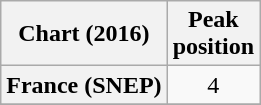<table class="wikitable plainrowheaders">
<tr>
<th>Chart (2016)</th>
<th>Peak<br>position</th>
</tr>
<tr>
<th scope="row">France (SNEP)</th>
<td align="center">4</td>
</tr>
<tr>
</tr>
</table>
